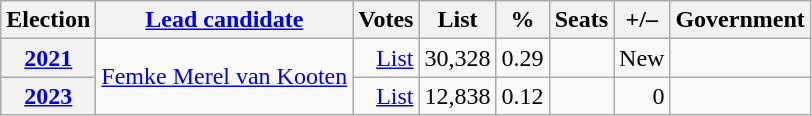<table class="wikitable" style="text-align: right;">
<tr>
<th>Election</th>
<th><a href='#'>Lead candidate</a></th>
<th>Votes</th>
<th>List</th>
<th>%</th>
<th>Seats</th>
<th>+/–</th>
<th>Government</th>
</tr>
<tr>
<th><a href='#'>2021</a></th>
<td rowspan=2><a href='#'>Femke Merel van Kooten</a></td>
<td><a href='#'>List</a></td>
<td>30,328</td>
<td>0.29</td>
<td></td>
<td>New</td>
<td></td>
</tr>
<tr>
<th><a href='#'>2023</a></th>
<td><a href='#'>List</a></td>
<td>12,838</td>
<td>0.12</td>
<td></td>
<td> 0</td>
<td></td>
</tr>
</table>
